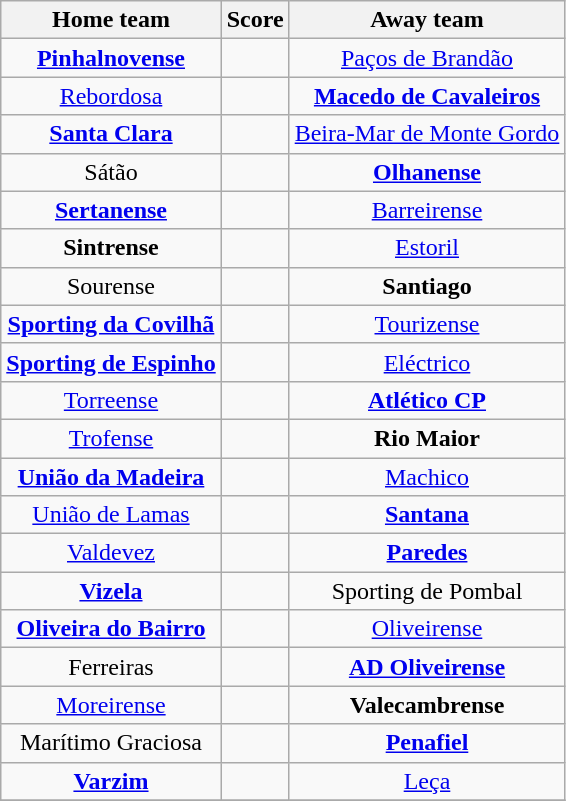<table class="wikitable" style="text-align: center">
<tr>
<th>Home team</th>
<th>Score</th>
<th>Away team</th>
</tr>
<tr>
<td><strong><a href='#'>Pinhalnovense</a></strong> </td>
<td></td>
<td><a href='#'>Paços de Brandão</a> </td>
</tr>
<tr>
<td><a href='#'>Rebordosa</a> </td>
<td></td>
<td><strong><a href='#'>Macedo de Cavaleiros</a></strong> </td>
</tr>
<tr>
<td><strong><a href='#'>Santa Clara</a></strong> </td>
<td></td>
<td><a href='#'>Beira-Mar de Monte Gordo</a> </td>
</tr>
<tr>
<td>Sátão </td>
<td></td>
<td><strong><a href='#'>Olhanense</a></strong> </td>
</tr>
<tr>
<td><strong><a href='#'>Sertanense</a></strong> </td>
<td></td>
<td><a href='#'>Barreirense</a> </td>
</tr>
<tr>
<td><strong>Sintrense</strong> </td>
<td></td>
<td><a href='#'>Estoril</a> </td>
</tr>
<tr>
<td>Sourense </td>
<td></td>
<td><strong>Santiago</strong> </td>
</tr>
<tr>
<td><strong><a href='#'>Sporting da Covilhã</a></strong> </td>
<td></td>
<td><a href='#'>Tourizense</a> </td>
</tr>
<tr>
<td><strong><a href='#'>Sporting de Espinho</a></strong> </td>
<td></td>
<td><a href='#'>Eléctrico</a> </td>
</tr>
<tr>
<td><a href='#'>Torreense</a> </td>
<td></td>
<td><strong><a href='#'>Atlético CP</a></strong> </td>
</tr>
<tr>
<td><a href='#'>Trofense</a> </td>
<td></td>
<td><strong>Rio Maior</strong> </td>
</tr>
<tr>
<td><strong><a href='#'>União da Madeira</a></strong> </td>
<td></td>
<td><a href='#'>Machico</a> </td>
</tr>
<tr>
<td><a href='#'>União de Lamas</a> </td>
<td></td>
<td><strong><a href='#'>Santana</a></strong> </td>
</tr>
<tr>
<td><a href='#'>Valdevez</a> </td>
<td></td>
<td><strong><a href='#'>Paredes</a></strong> </td>
</tr>
<tr>
<td><strong><a href='#'>Vizela</a></strong> </td>
<td></td>
<td>Sporting de Pombal </td>
</tr>
<tr>
<td><strong><a href='#'>Oliveira do Bairro</a></strong> </td>
<td></td>
<td><a href='#'>Oliveirense</a> </td>
</tr>
<tr>
<td>Ferreiras </td>
<td></td>
<td><strong><a href='#'>AD Oliveirense</a></strong> </td>
</tr>
<tr>
<td><a href='#'>Moreirense</a> </td>
<td></td>
<td><strong>Valecambrense</strong> </td>
</tr>
<tr>
<td>Marítimo Graciosa </td>
<td></td>
<td><strong><a href='#'>Penafiel</a></strong> </td>
</tr>
<tr>
<td><strong><a href='#'>Varzim</a></strong> </td>
<td></td>
<td><a href='#'>Leça</a> </td>
</tr>
<tr>
</tr>
</table>
